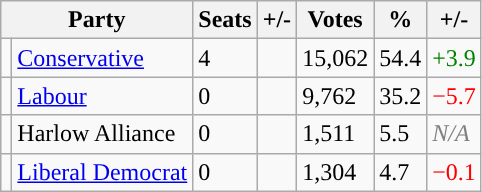<table class="wikitable sortable">
<tr>
<th colspan="2">Party</th>
<th>Seats</th>
<th>+/-</th>
<th>Votes</th>
<th>%</th>
<th>+/-</th>
</tr>
<tr>
<td style="background-color: "></td>
<td><a href='#'>Conservative</a></td>
<td>4</td>
<td></td>
<td>15,062</td>
<td>54.4</td>
<td style="color:green">+3.9</td>
</tr>
<tr>
<td style="background-color: "></td>
<td><a href='#'>Labour</a></td>
<td>0</td>
<td></td>
<td>9,762</td>
<td>35.2</td>
<td style="color:red">−5.7</td>
</tr>
<tr>
<td style="background-color: "></td>
<td>Harlow Alliance</td>
<td>0</td>
<td></td>
<td>1,511</td>
<td>5.5</td>
<td style="color:grey"><em>N/A</em></td>
</tr>
<tr>
<td style="background-color: "></td>
<td><a href='#'>Liberal Democrat</a></td>
<td>0</td>
<td></td>
<td>1,304</td>
<td>4.7</td>
<td style="color:red">−0.1</td>
</tr>
</table>
